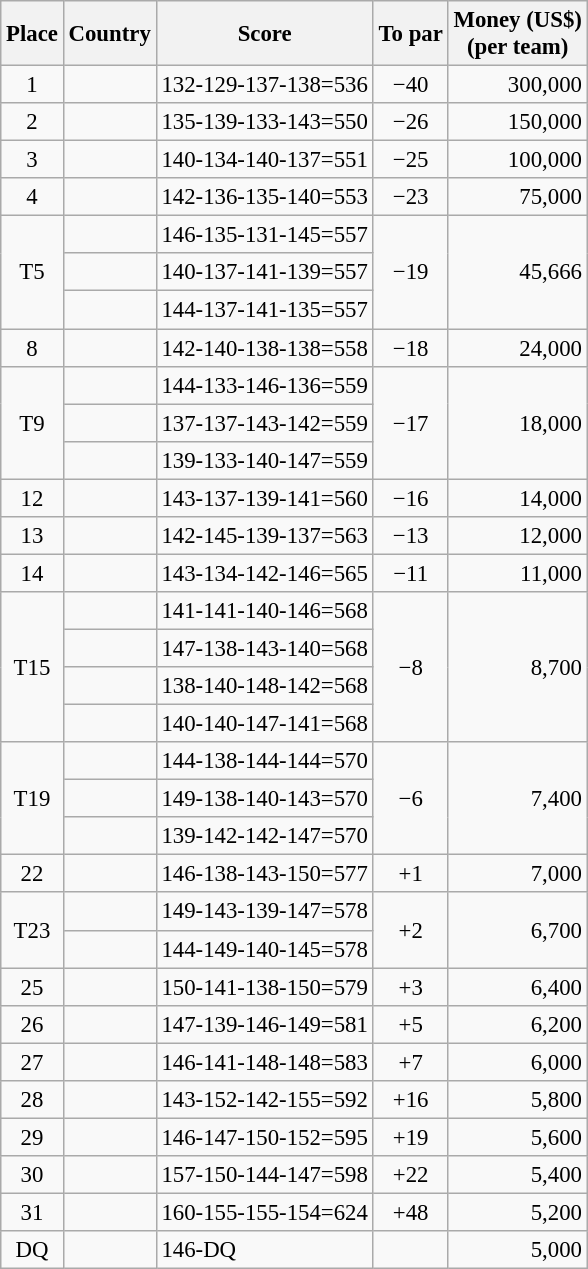<table class="wikitable" style="font-size:95%;">
<tr>
<th>Place</th>
<th>Country</th>
<th>Score</th>
<th>To par</th>
<th>Money (US$)<br>(per team)</th>
</tr>
<tr>
<td align=center>1</td>
<td></td>
<td>132-129-137-138=536</td>
<td align=center>−40</td>
<td align=right>300,000</td>
</tr>
<tr>
<td align=center>2</td>
<td></td>
<td>135-139-133-143=550</td>
<td align=center>−26</td>
<td align=right>150,000</td>
</tr>
<tr>
<td align=center>3</td>
<td></td>
<td>140-134-140-137=551</td>
<td align=center>−25</td>
<td align=right>100,000</td>
</tr>
<tr>
<td align=center>4</td>
<td></td>
<td>142-136-135-140=553</td>
<td align=center>−23</td>
<td align=right>75,000</td>
</tr>
<tr>
<td rowspan=3 align=center>T5</td>
<td></td>
<td>146-135-131-145=557</td>
<td rowspan=3 align=center>−19</td>
<td rowspan=3 align=right>45,666</td>
</tr>
<tr>
<td></td>
<td>140-137-141-139=557</td>
</tr>
<tr>
<td></td>
<td>144-137-141-135=557</td>
</tr>
<tr>
<td align=center>8</td>
<td></td>
<td>142-140-138-138=558</td>
<td align=center>−18</td>
<td align=right>24,000</td>
</tr>
<tr>
<td rowspan=3 align=center>T9</td>
<td></td>
<td>144-133-146-136=559</td>
<td rowspan=3 align=center>−17</td>
<td rowspan=3 align=right>18,000</td>
</tr>
<tr>
<td></td>
<td>137-137-143-142=559</td>
</tr>
<tr>
<td></td>
<td>139-133-140-147=559</td>
</tr>
<tr>
<td align=center>12</td>
<td></td>
<td>143-137-139-141=560</td>
<td align=center>−16</td>
<td align=right>14,000</td>
</tr>
<tr>
<td align=center>13</td>
<td></td>
<td>142-145-139-137=563</td>
<td align=center>−13</td>
<td align=right>12,000</td>
</tr>
<tr>
<td align=center>14</td>
<td></td>
<td>143-134-142-146=565</td>
<td align=center>−11</td>
<td align=right>11,000</td>
</tr>
<tr>
<td rowspan=4 align=center>T15</td>
<td></td>
<td>141-141-140-146=568</td>
<td rowspan=4 align=center>−8</td>
<td rowspan=4 align=right>8,700</td>
</tr>
<tr>
<td></td>
<td>147-138-143-140=568</td>
</tr>
<tr>
<td></td>
<td>138-140-148-142=568</td>
</tr>
<tr>
<td></td>
<td>140-140-147-141=568</td>
</tr>
<tr>
<td rowspan=3 align=center>T19</td>
<td></td>
<td>144-138-144-144=570</td>
<td rowspan=3 align=center>−6</td>
<td rowspan=3 align=right>7,400</td>
</tr>
<tr>
<td></td>
<td>149-138-140-143=570</td>
</tr>
<tr>
<td></td>
<td>139-142-142-147=570</td>
</tr>
<tr>
<td align=center>22</td>
<td></td>
<td>146-138-143-150=577</td>
<td align=center>+1</td>
<td align=right>7,000</td>
</tr>
<tr>
<td rowspan=2 align=center>T23</td>
<td></td>
<td>149-143-139-147=578</td>
<td rowspan=2 align=center>+2</td>
<td rowspan=2 align=right>6,700</td>
</tr>
<tr>
<td></td>
<td>144-149-140-145=578</td>
</tr>
<tr>
<td align=center>25</td>
<td></td>
<td>150-141-138-150=579</td>
<td align=center>+3</td>
<td align=right>6,400</td>
</tr>
<tr>
<td align=center>26</td>
<td></td>
<td>147-139-146-149=581</td>
<td align=center>+5</td>
<td align=right>6,200</td>
</tr>
<tr>
<td align=center>27</td>
<td></td>
<td>146-141-148-148=583</td>
<td align=center>+7</td>
<td align=right>6,000</td>
</tr>
<tr>
<td align=center>28</td>
<td></td>
<td>143-152-142-155=592</td>
<td align=center>+16</td>
<td align=right>5,800</td>
</tr>
<tr>
<td align=center>29</td>
<td></td>
<td>146-147-150-152=595</td>
<td align=center>+19</td>
<td align=right>5,600</td>
</tr>
<tr>
<td align=center>30</td>
<td></td>
<td>157-150-144-147=598</td>
<td align=center>+22</td>
<td align=right>5,400</td>
</tr>
<tr>
<td align=center>31</td>
<td></td>
<td>160-155-155-154=624</td>
<td align=center>+48</td>
<td align=right>5,200</td>
</tr>
<tr>
<td align=center>DQ</td>
<td></td>
<td>146-DQ</td>
<td align=center></td>
<td align=right>5,000</td>
</tr>
</table>
